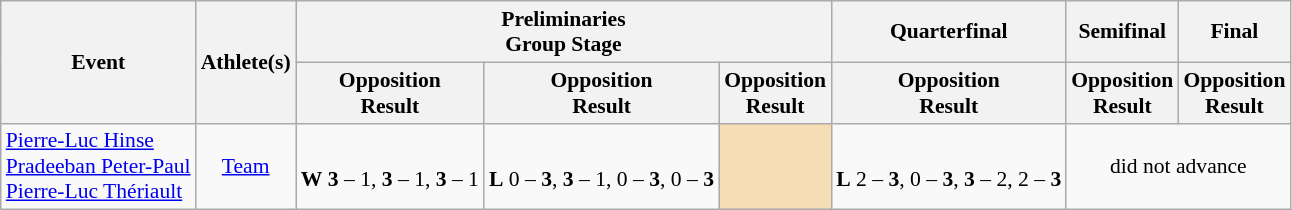<table class="wikitable" border="1" style="font-size:90%">
<tr>
<th rowspan=2>Event</th>
<th rowspan=2>Athlete(s)</th>
<th colspan=3>Preliminaries<br>Group Stage</th>
<th>Quarterfinal</th>
<th>Semifinal</th>
<th>Final</th>
</tr>
<tr>
<th>Opposition<br>Result</th>
<th>Opposition<br>Result</th>
<th>Opposition<br>Result</th>
<th>Opposition<br>Result</th>
<th>Opposition<br>Result</th>
<th>Opposition<br>Result</th>
</tr>
<tr>
<td><a href='#'>Pierre-Luc Hinse</a><br><a href='#'>Pradeeban Peter-Paul</a><br><a href='#'>Pierre-Luc Thériault</a></td>
<td align=center><a href='#'>Team</a></td>
<td align=center><br> <strong>W</strong> <strong>3</strong> – 1, <strong>3</strong> – 1, <strong>3</strong> – 1</td>
<td align=center><br> <strong>L</strong> 0 – <strong>3</strong>, <strong>3</strong> – 1, 0 – <strong>3</strong>, 0 – <strong>3</strong></td>
<td align=center bgcolor=wheat></td>
<td align=center><br> <strong>L</strong> 2 – <strong>3</strong>, 0 – <strong>3</strong>, <strong>3</strong> – 2, 2 – <strong>3</strong></td>
<td align="center" colspan="7">did not advance</td>
</tr>
</table>
